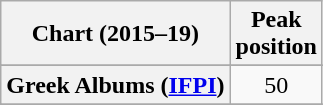<table class="wikitable sortable plainrowheaders" style="text-align:center;">
<tr>
<th>Chart (2015–19)</th>
<th>Peak<br>position</th>
</tr>
<tr>
</tr>
<tr>
</tr>
<tr>
</tr>
<tr>
</tr>
<tr>
</tr>
<tr>
</tr>
<tr>
</tr>
<tr>
<th scope="row">Greek Albums (<a href='#'>IFPI</a>)</th>
<td>50</td>
</tr>
<tr>
</tr>
<tr>
</tr>
<tr>
</tr>
<tr>
</tr>
<tr>
</tr>
<tr>
</tr>
<tr>
</tr>
<tr>
</tr>
<tr>
</tr>
<tr>
</tr>
<tr>
</tr>
</table>
